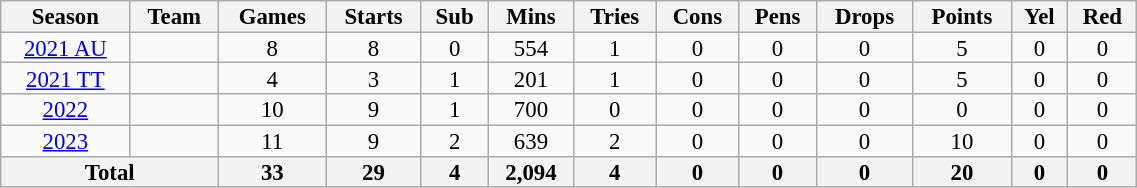<table class="wikitable" style="text-align:center; line-height:90%; font-size:95%; width:60%;">
<tr>
<th>Season</th>
<th>Team</th>
<th>Games</th>
<th>Starts</th>
<th>Sub</th>
<th>Mins</th>
<th>Tries</th>
<th>Cons</th>
<th>Pens</th>
<th>Drops</th>
<th>Points</th>
<th>Yel</th>
<th>Red</th>
</tr>
<tr>
<td><a href='#'>2021 AU</a></td>
<td></td>
<td>8</td>
<td>8</td>
<td>0</td>
<td>554</td>
<td>1</td>
<td>0</td>
<td>0</td>
<td>0</td>
<td>5</td>
<td>0</td>
<td>0</td>
</tr>
<tr>
<td><a href='#'>2021 TT</a></td>
<td></td>
<td>4</td>
<td>3</td>
<td>1</td>
<td>201</td>
<td>1</td>
<td>0</td>
<td>0</td>
<td>0</td>
<td>5</td>
<td>0</td>
<td>0</td>
</tr>
<tr>
<td><a href='#'>2022</a></td>
<td></td>
<td>10</td>
<td>9</td>
<td>1</td>
<td>700</td>
<td>0</td>
<td>0</td>
<td>0</td>
<td>0</td>
<td>0</td>
<td>0</td>
<td>0</td>
</tr>
<tr>
<td><a href='#'>2023</a></td>
<td></td>
<td>11</td>
<td>9</td>
<td>2</td>
<td>639</td>
<td>2</td>
<td>0</td>
<td>0</td>
<td>0</td>
<td>10</td>
<td>0</td>
<td>0</td>
</tr>
<tr>
<th colspan="2">Total</th>
<th>33</th>
<th>29</th>
<th>4</th>
<th>2,094</th>
<th>4</th>
<th>0</th>
<th>0</th>
<th>0</th>
<th>20</th>
<th>0</th>
<th>0</th>
</tr>
</table>
